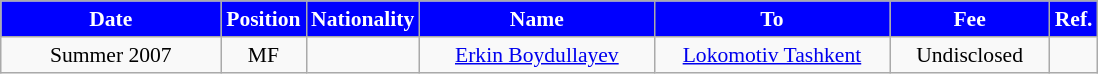<table class="wikitable"  style="text-align:center; font-size:90%; ">
<tr>
<th style="background:#00f; color:white; width:140px;">Date</th>
<th style="background:#00f; color:white; width:50px;">Position</th>
<th style="background:#00f; color:white; width:50px;">Nationality</th>
<th style="background:#00f; color:white; width:150px;">Name</th>
<th style="background:#00f; color:white; width:150px;">To</th>
<th style="background:#00f; color:white; width:100px;">Fee</th>
<th style="background:#00f; color:white; width:25px;">Ref.</th>
</tr>
<tr>
<td>Summer 2007</td>
<td>MF</td>
<td></td>
<td><a href='#'>Erkin Boydullayev</a></td>
<td><a href='#'>Lokomotiv Tashkent</a></td>
<td>Undisclosed</td>
<td></td>
</tr>
</table>
